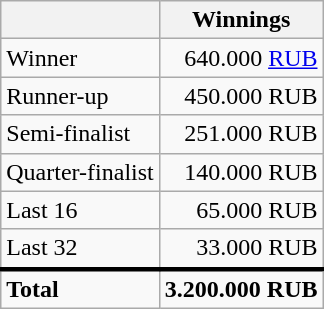<table class="wikitable sortable">
<tr>
<th></th>
<th>Winnings</th>
</tr>
<tr>
<td>Winner</td>
<td style="text-align:right">640.000 <a href='#'>RUB</a></td>
</tr>
<tr>
<td>Runner-up</td>
<td style="text-align:right">450.000 RUB</td>
</tr>
<tr>
<td>Semi-finalist</td>
<td style="text-align:right">251.000 RUB</td>
</tr>
<tr>
<td>Quarter-finalist</td>
<td style="text-align:right">140.000 RUB</td>
</tr>
<tr>
<td>Last 16</td>
<td style="text-align:right">65.000 RUB</td>
</tr>
<tr>
<td>Last 32</td>
<td style="text-align:right">33.000 RUB</td>
</tr>
<tr style="border-top:medium solid">
<td><strong>Total</strong></td>
<td style="text-align:right"><strong>3.200.000 RUB</strong></td>
</tr>
</table>
